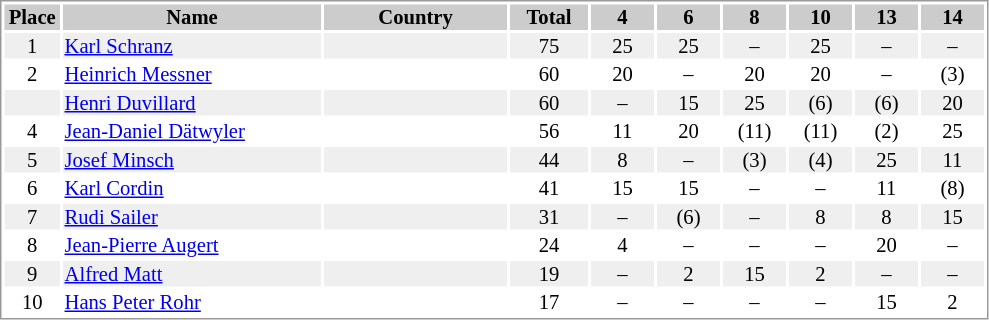<table border="0" style="border: 1px solid #999; background-color:#FFFFFF; text-align:center; font-size:86%; line-height:15px;">
<tr align="center" bgcolor="#CCCCCC">
<th width=35>Place</th>
<th width=170>Name</th>
<th width=120>Country</th>
<th width=50>Total</th>
<th width=40>4</th>
<th width=40>6</th>
<th width=40>8</th>
<th width=40>10</th>
<th width=40>13</th>
<th width=40>14</th>
</tr>
<tr bgcolor="#EFEFEF">
<td>1</td>
<td align="left"><a href='#'>Karl Schranz</a></td>
<td align="left"></td>
<td>75</td>
<td>25</td>
<td>25</td>
<td>–</td>
<td>25</td>
<td>–</td>
<td>–</td>
</tr>
<tr>
<td>2</td>
<td align="left"><a href='#'>Heinrich Messner</a></td>
<td align="left"></td>
<td>60</td>
<td>20</td>
<td>–</td>
<td>20</td>
<td>20</td>
<td>–</td>
<td>(3)</td>
</tr>
<tr bgcolor="#EFEFEF">
<td></td>
<td align="left"><a href='#'>Henri Duvillard</a></td>
<td align="left"></td>
<td>60</td>
<td>–</td>
<td>15</td>
<td>25</td>
<td>(6)</td>
<td>(6)</td>
<td>20</td>
</tr>
<tr>
<td>4</td>
<td align="left"><a href='#'>Jean-Daniel Dätwyler</a></td>
<td align="left"></td>
<td>56</td>
<td>11</td>
<td>20</td>
<td>(11)</td>
<td>(11)</td>
<td>(2)</td>
<td>25</td>
</tr>
<tr bgcolor="#EFEFEF">
<td>5</td>
<td align="left"><a href='#'>Josef Minsch</a></td>
<td align="left"></td>
<td>44</td>
<td>8</td>
<td>–</td>
<td>(3)</td>
<td>(4)</td>
<td>25</td>
<td>11</td>
</tr>
<tr>
<td>6</td>
<td align="left"><a href='#'>Karl Cordin</a></td>
<td align="left"></td>
<td>41</td>
<td>15</td>
<td>15</td>
<td>–</td>
<td>–</td>
<td>11</td>
<td>(8)</td>
</tr>
<tr bgcolor="#EFEFEF">
<td>7</td>
<td align="left"><a href='#'>Rudi Sailer</a></td>
<td align="left"></td>
<td>31</td>
<td>–</td>
<td>(6)</td>
<td>–</td>
<td>8</td>
<td>8</td>
<td>15</td>
</tr>
<tr>
<td>8</td>
<td align="left"><a href='#'>Jean-Pierre Augert</a></td>
<td align="left"></td>
<td>24</td>
<td>4</td>
<td>–</td>
<td>–</td>
<td>–</td>
<td>20</td>
<td>–</td>
</tr>
<tr bgcolor="#EFEFEF">
<td>9</td>
<td align="left"><a href='#'>Alfred Matt</a></td>
<td align="left"></td>
<td>19</td>
<td>–</td>
<td>2</td>
<td>15</td>
<td>2</td>
<td>–</td>
<td>–</td>
</tr>
<tr>
<td>10</td>
<td align="left"><a href='#'>Hans Peter Rohr</a></td>
<td align="left"></td>
<td>17</td>
<td>–</td>
<td>–</td>
<td>–</td>
<td>–</td>
<td>15</td>
<td>2</td>
</tr>
</table>
